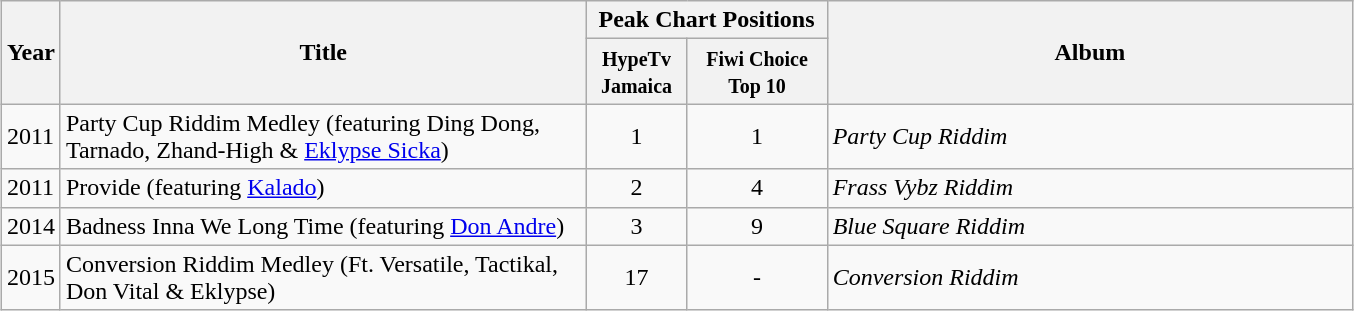<table class="wikitable" style="margin:auto;">
<tr>
<th style="width:15px;" rowspan="2">Year</th>
<th style="width:343px;" rowspan="2">Title</th>
<th colspan="2">Peak Chart Positions</th>
<th style="width:343px;" rowspan="2">Album</th>
</tr>
<tr>
<th style="width:60px;"><small>HypeTv Jamaica</small></th>
<th style="width:86px;"><small>Fiwi Choice Top 10</small></th>
</tr>
<tr>
<td>2011</td>
<td>Party Cup Riddim Medley (featuring Ding Dong, Tarnado, Zhand-High & <a href='#'>Eklypse Sicka</a>)</td>
<td style="text-align:center;">1</td>
<td style="text-align:center;">1</td>
<td><em>Party Cup Riddim</em></td>
</tr>
<tr>
<td>2011</td>
<td>Provide (featuring <a href='#'>Kalado</a>)</td>
<td style="text-align:center;">2</td>
<td style="text-align:center;">4</td>
<td><em>Frass Vybz Riddim</em></td>
</tr>
<tr>
<td>2014</td>
<td>Badness Inna We Long Time (featuring <a href='#'>Don Andre</a>)</td>
<td style="text-align:center;">3</td>
<td style="text-align:center;">9</td>
<td><em>Blue Square Riddim</em></td>
</tr>
<tr>
<td>2015</td>
<td>Conversion Riddim Medley (Ft. Versatile, Tactikal, Don Vital & Eklypse)</td>
<td style="text-align:center;">17</td>
<td style="text-align:center;">-</td>
<td><em>Conversion Riddim</em></td>
</tr>
</table>
